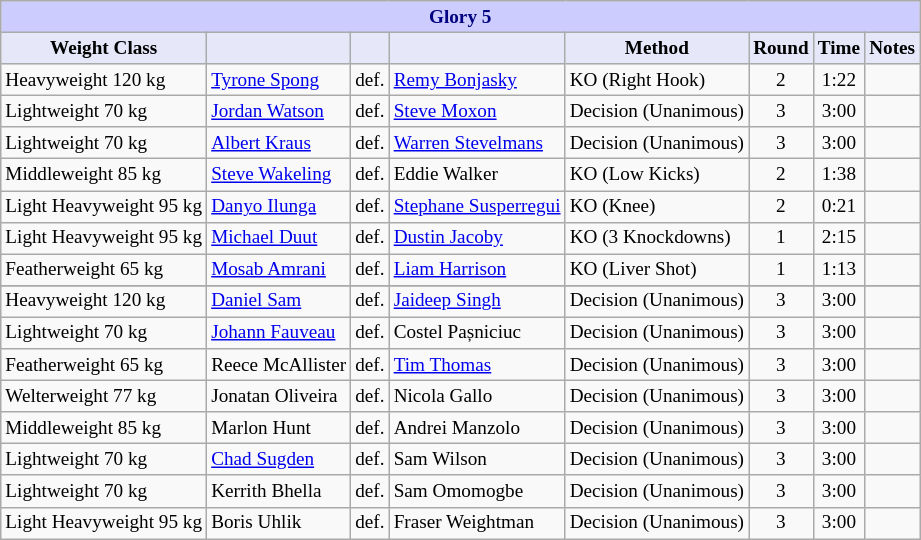<table class="wikitable" style="font-size: 80%;">
<tr>
<th colspan="8" style="background-color: #ccf; color: #000080; text-align: center;"><strong>Glory 5</strong></th>
</tr>
<tr>
<th colspan="1" style="background-color: #E6E8FA; color: #000000; text-align: center;">Weight Class</th>
<th colspan="1" style="background-color: #E6E8FA; color: #000000; text-align: center;"></th>
<th colspan="1" style="background-color: #E6E8FA; color: #000000; text-align: center;"></th>
<th colspan="1" style="background-color: #E6E8FA; color: #000000; text-align: center;"></th>
<th colspan="1" style="background-color: #E6E8FA; color: #000000; text-align: center;">Method</th>
<th colspan="1" style="background-color: #E6E8FA; color: #000000; text-align: center;">Round</th>
<th colspan="1" style="background-color: #E6E8FA; color: #000000; text-align: center;">Time</th>
<th colspan="1" style="background-color: #E6E8FA; color: #000000; text-align: center;">Notes</th>
</tr>
<tr>
<td>Heavyweight 120 kg</td>
<td> <a href='#'>Tyrone Spong</a></td>
<td align=center>def.</td>
<td> <a href='#'>Remy Bonjasky</a></td>
<td>KO (Right Hook)</td>
<td align=center>2</td>
<td align=center>1:22</td>
<td></td>
</tr>
<tr>
<td>Lightweight 70 kg</td>
<td> <a href='#'>Jordan Watson</a></td>
<td align=center>def.</td>
<td> <a href='#'>Steve Moxon</a></td>
<td>Decision (Unanimous)</td>
<td align=center>3</td>
<td align=center>3:00</td>
<td></td>
</tr>
<tr>
<td>Lightweight 70 kg</td>
<td> <a href='#'>Albert Kraus</a></td>
<td align=center>def.</td>
<td> <a href='#'>Warren Stevelmans</a></td>
<td>Decision (Unanimous)</td>
<td align=center>3</td>
<td align=center>3:00</td>
<td></td>
</tr>
<tr>
<td>Middleweight 85 kg</td>
<td> <a href='#'>Steve Wakeling</a></td>
<td align=center>def.</td>
<td> Eddie Walker</td>
<td>KO (Low Kicks)</td>
<td align=center>2</td>
<td align=center>1:38</td>
<td></td>
</tr>
<tr>
<td>Light Heavyweight 95 kg</td>
<td> <a href='#'>Danyo Ilunga</a></td>
<td align=center>def.</td>
<td> <a href='#'>Stephane Susperregui</a></td>
<td>KO (Knee)</td>
<td align=center>2</td>
<td align=center>0:21</td>
<td></td>
</tr>
<tr>
<td>Light Heavyweight 95 kg</td>
<td> <a href='#'>Michael Duut</a></td>
<td align=center>def.</td>
<td> <a href='#'>Dustin Jacoby</a></td>
<td>KO (3 Knockdowns)</td>
<td align=center>1</td>
<td align=center>2:15</td>
<td></td>
</tr>
<tr>
<td>Featherweight 65 kg</td>
<td> <a href='#'>Mosab Amrani</a></td>
<td align=center>def.</td>
<td> <a href='#'>Liam Harrison</a></td>
<td>KO (Liver Shot)</td>
<td align=center>1</td>
<td align=center>1:13</td>
<td></td>
</tr>
<tr>
</tr>
<tr>
<td>Heavyweight 120 kg</td>
<td> <a href='#'>Daniel Sam</a></td>
<td align=center>def.</td>
<td> <a href='#'>Jaideep Singh</a></td>
<td>Decision (Unanimous)</td>
<td align=center>3</td>
<td align=center>3:00</td>
<td></td>
</tr>
<tr>
<td>Lightweight 70 kg</td>
<td> <a href='#'>Johann Fauveau</a></td>
<td align=center>def.</td>
<td> Costel Pașniciuc</td>
<td>Decision (Unanimous)</td>
<td align=center>3</td>
<td align=center>3:00</td>
<td></td>
</tr>
<tr>
<td>Featherweight 65 kg</td>
<td> Reece McAllister</td>
<td align=center>def.</td>
<td> <a href='#'>Tim Thomas</a></td>
<td>Decision (Unanimous)</td>
<td align=center>3</td>
<td align=center>3:00</td>
<td></td>
</tr>
<tr>
<td>Welterweight 77 kg</td>
<td> Jonatan Oliveira</td>
<td align=center>def.</td>
<td> Nicola Gallo</td>
<td>Decision (Unanimous)</td>
<td align=center>3</td>
<td align=center>3:00</td>
<td></td>
</tr>
<tr>
<td>Middleweight 85 kg</td>
<td> Marlon Hunt</td>
<td align=center>def.</td>
<td> Andrei Manzolo</td>
<td>Decision (Unanimous)</td>
<td align=center>3</td>
<td align=center>3:00</td>
<td></td>
</tr>
<tr>
<td>Lightweight 70 kg</td>
<td> <a href='#'>Chad Sugden</a></td>
<td align=center>def.</td>
<td> Sam Wilson</td>
<td>Decision (Unanimous)</td>
<td align=center>3</td>
<td align=center>3:00</td>
<td></td>
</tr>
<tr>
<td>Lightweight 70 kg</td>
<td> Kerrith Bhella</td>
<td align=center>def.</td>
<td> Sam Omomogbe</td>
<td>Decision (Unanimous)</td>
<td align=center>3</td>
<td align=center>3:00</td>
<td></td>
</tr>
<tr>
<td>Light Heavyweight 95 kg</td>
<td> Boris Uhlik</td>
<td align=center>def.</td>
<td> Fraser Weightman</td>
<td>Decision (Unanimous)</td>
<td align=center>3</td>
<td align=center>3:00</td>
<td></td>
</tr>
</table>
